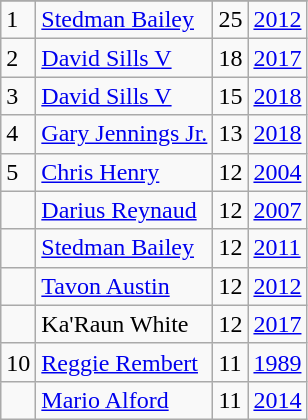<table class="wikitable">
<tr>
</tr>
<tr>
<td>1</td>
<td><a href='#'>Stedman Bailey</a></td>
<td>25</td>
<td><a href='#'>2012</a></td>
</tr>
<tr>
<td>2</td>
<td><a href='#'>David Sills V</a></td>
<td>18</td>
<td><a href='#'>2017</a></td>
</tr>
<tr>
<td>3</td>
<td><a href='#'>David Sills V</a></td>
<td>15</td>
<td><a href='#'>2018</a></td>
</tr>
<tr>
<td>4</td>
<td><a href='#'>Gary Jennings Jr.</a></td>
<td>13</td>
<td><a href='#'>2018</a></td>
</tr>
<tr>
<td>5</td>
<td><a href='#'>Chris Henry</a></td>
<td>12</td>
<td><a href='#'>2004</a></td>
</tr>
<tr>
<td></td>
<td><a href='#'>Darius Reynaud</a></td>
<td>12</td>
<td><a href='#'>2007</a></td>
</tr>
<tr>
<td></td>
<td><a href='#'>Stedman Bailey</a></td>
<td>12</td>
<td><a href='#'>2011</a></td>
</tr>
<tr>
<td></td>
<td><a href='#'>Tavon Austin</a></td>
<td>12</td>
<td><a href='#'>2012</a></td>
</tr>
<tr>
<td></td>
<td>Ka'Raun White</td>
<td>12</td>
<td><a href='#'>2017</a></td>
</tr>
<tr>
<td>10</td>
<td><a href='#'>Reggie Rembert</a></td>
<td>11</td>
<td><a href='#'>1989</a></td>
</tr>
<tr>
<td></td>
<td><a href='#'>Mario Alford</a></td>
<td>11</td>
<td><a href='#'>2014</a></td>
</tr>
</table>
